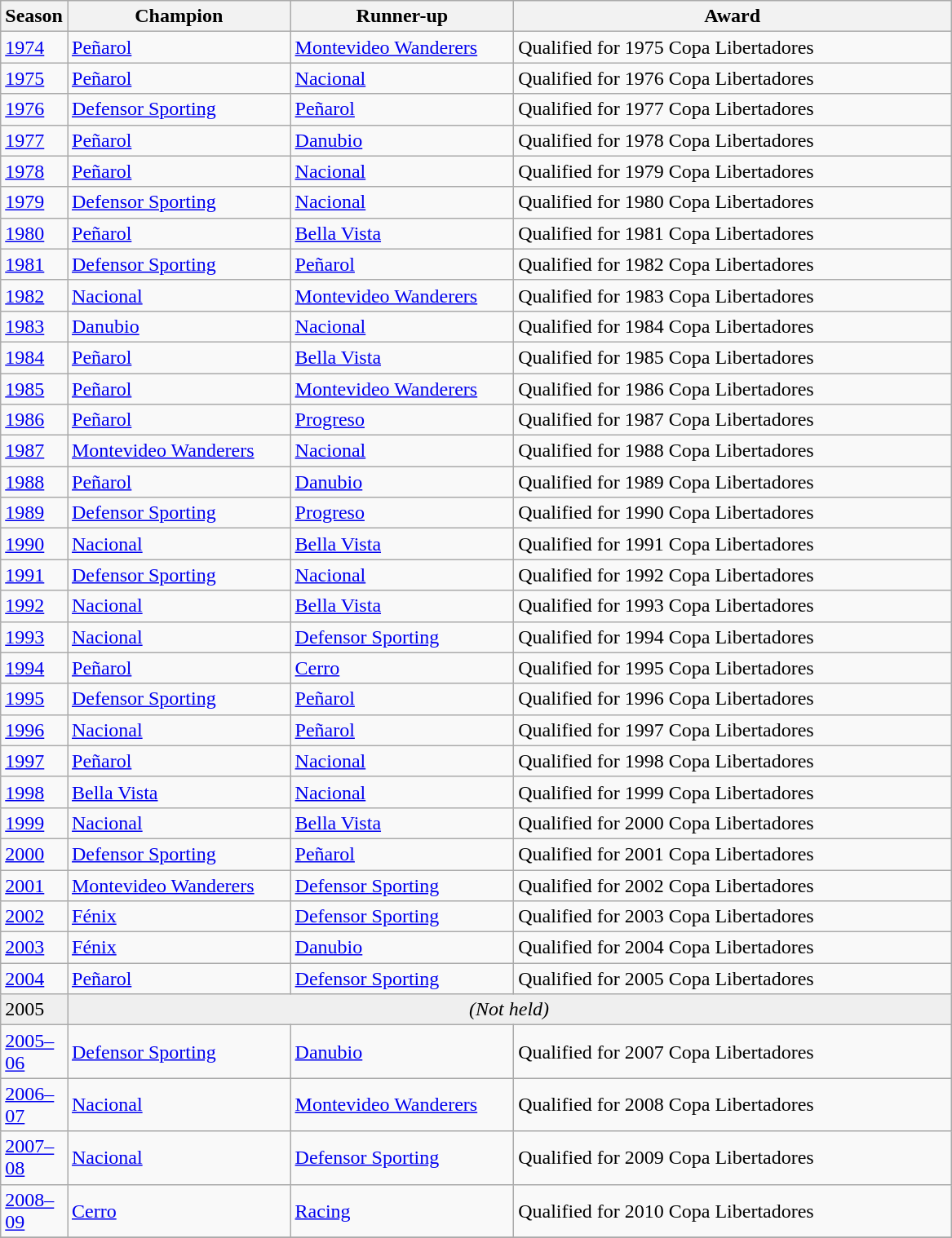<table class="wikitable sortable">
<tr>
<th width="15">Season</th>
<th width="175">Champion</th>
<th width="175">Runner-up</th>
<th width="350">Award</th>
</tr>
<tr>
<td><a href='#'>1974</a></td>
<td><a href='#'>Peñarol</a></td>
<td><a href='#'>Montevideo Wanderers</a></td>
<td>Qualified for 1975 Copa Libertadores</td>
</tr>
<tr>
<td><a href='#'>1975</a></td>
<td><a href='#'>Peñarol</a></td>
<td><a href='#'>Nacional</a></td>
<td>Qualified for 1976 Copa Libertadores</td>
</tr>
<tr>
<td><a href='#'>1976</a></td>
<td><a href='#'>Defensor Sporting</a></td>
<td><a href='#'>Peñarol</a></td>
<td>Qualified for 1977 Copa Libertadores</td>
</tr>
<tr>
<td><a href='#'>1977</a></td>
<td><a href='#'>Peñarol</a></td>
<td><a href='#'>Danubio</a></td>
<td>Qualified for 1978 Copa Libertadores</td>
</tr>
<tr>
<td><a href='#'>1978</a></td>
<td><a href='#'>Peñarol</a></td>
<td><a href='#'>Nacional</a></td>
<td>Qualified for 1979 Copa Libertadores</td>
</tr>
<tr>
<td><a href='#'>1979</a></td>
<td><a href='#'>Defensor Sporting</a></td>
<td><a href='#'>Nacional</a></td>
<td>Qualified for 1980 Copa Libertadores</td>
</tr>
<tr>
<td><a href='#'>1980</a></td>
<td><a href='#'>Peñarol</a></td>
<td><a href='#'>Bella Vista</a></td>
<td>Qualified for 1981 Copa Libertadores</td>
</tr>
<tr>
<td><a href='#'>1981</a></td>
<td><a href='#'>Defensor Sporting</a></td>
<td><a href='#'>Peñarol</a></td>
<td>Qualified for 1982 Copa Libertadores</td>
</tr>
<tr>
<td><a href='#'>1982</a></td>
<td><a href='#'>Nacional</a></td>
<td><a href='#'>Montevideo Wanderers</a></td>
<td>Qualified for 1983 Copa Libertadores</td>
</tr>
<tr>
<td><a href='#'>1983</a></td>
<td><a href='#'>Danubio</a></td>
<td><a href='#'>Nacional</a></td>
<td>Qualified for 1984 Copa Libertadores</td>
</tr>
<tr>
<td><a href='#'>1984</a></td>
<td><a href='#'>Peñarol</a></td>
<td><a href='#'>Bella Vista</a></td>
<td>Qualified for 1985 Copa Libertadores</td>
</tr>
<tr>
<td><a href='#'>1985</a></td>
<td><a href='#'>Peñarol</a></td>
<td><a href='#'>Montevideo Wanderers</a></td>
<td>Qualified for 1986 Copa Libertadores</td>
</tr>
<tr>
<td><a href='#'>1986</a></td>
<td><a href='#'>Peñarol</a></td>
<td><a href='#'>Progreso</a></td>
<td>Qualified for 1987 Copa Libertadores</td>
</tr>
<tr>
<td><a href='#'>1987</a></td>
<td><a href='#'>Montevideo Wanderers</a></td>
<td><a href='#'>Nacional</a></td>
<td>Qualified for 1988 Copa Libertadores</td>
</tr>
<tr>
<td><a href='#'>1988</a></td>
<td><a href='#'>Peñarol</a></td>
<td><a href='#'>Danubio</a></td>
<td>Qualified for 1989 Copa Libertadores</td>
</tr>
<tr>
<td><a href='#'>1989</a></td>
<td><a href='#'>Defensor Sporting</a></td>
<td><a href='#'>Progreso</a></td>
<td>Qualified for 1990 Copa Libertadores</td>
</tr>
<tr>
<td><a href='#'>1990</a></td>
<td><a href='#'>Nacional</a></td>
<td><a href='#'>Bella Vista</a></td>
<td>Qualified for 1991 Copa Libertadores</td>
</tr>
<tr>
<td><a href='#'>1991</a></td>
<td><a href='#'>Defensor Sporting</a></td>
<td><a href='#'>Nacional</a></td>
<td>Qualified for 1992 Copa Libertadores</td>
</tr>
<tr>
<td><a href='#'>1992</a></td>
<td><a href='#'>Nacional</a></td>
<td><a href='#'>Bella Vista</a></td>
<td>Qualified for 1993 Copa Libertadores</td>
</tr>
<tr>
<td><a href='#'>1993</a></td>
<td><a href='#'>Nacional</a></td>
<td><a href='#'>Defensor Sporting</a></td>
<td>Qualified for 1994 Copa Libertadores</td>
</tr>
<tr>
<td><a href='#'>1994</a></td>
<td><a href='#'>Peñarol</a></td>
<td><a href='#'>Cerro</a></td>
<td>Qualified for 1995 Copa Libertadores</td>
</tr>
<tr>
<td><a href='#'>1995</a></td>
<td><a href='#'>Defensor Sporting</a></td>
<td><a href='#'>Peñarol</a></td>
<td>Qualified for 1996 Copa Libertadores</td>
</tr>
<tr>
<td><a href='#'>1996</a></td>
<td><a href='#'>Nacional</a></td>
<td><a href='#'>Peñarol</a></td>
<td>Qualified for 1997 Copa Libertadores</td>
</tr>
<tr>
<td><a href='#'>1997</a></td>
<td><a href='#'>Peñarol</a></td>
<td><a href='#'>Nacional</a></td>
<td>Qualified for 1998 Copa Libertadores</td>
</tr>
<tr>
<td><a href='#'>1998</a></td>
<td><a href='#'>Bella Vista</a></td>
<td><a href='#'>Nacional</a></td>
<td>Qualified for 1999 Copa Libertadores</td>
</tr>
<tr>
<td><a href='#'>1999</a></td>
<td><a href='#'>Nacional</a></td>
<td><a href='#'>Bella Vista</a></td>
<td>Qualified for 2000 Copa Libertadores</td>
</tr>
<tr>
<td><a href='#'>2000</a></td>
<td><a href='#'>Defensor Sporting</a></td>
<td><a href='#'>Peñarol</a></td>
<td>Qualified for 2001 Copa Libertadores</td>
</tr>
<tr>
<td><a href='#'>2001</a></td>
<td><a href='#'>Montevideo Wanderers</a></td>
<td><a href='#'>Defensor Sporting</a></td>
<td>Qualified for 2002 Copa Libertadores</td>
</tr>
<tr>
<td><a href='#'>2002</a></td>
<td><a href='#'>Fénix</a></td>
<td><a href='#'>Defensor Sporting</a></td>
<td>Qualified for 2003 Copa Libertadores</td>
</tr>
<tr>
<td><a href='#'>2003</a></td>
<td><a href='#'>Fénix</a></td>
<td><a href='#'>Danubio</a></td>
<td>Qualified for 2004 Copa Libertadores</td>
</tr>
<tr>
<td><a href='#'>2004</a></td>
<td><a href='#'>Peñarol</a></td>
<td><a href='#'>Defensor Sporting</a></td>
<td>Qualified for 2005 Copa Libertadores</td>
</tr>
<tr bgcolor=#efefef>
<td>2005</td>
<td colspan=3 align=center><em>(Not held)</em></td>
</tr>
<tr>
<td><a href='#'>2005–06</a></td>
<td><a href='#'>Defensor Sporting</a></td>
<td><a href='#'>Danubio</a></td>
<td>Qualified for 2007 Copa Libertadores</td>
</tr>
<tr>
<td><a href='#'>2006–07</a></td>
<td><a href='#'>Nacional</a></td>
<td><a href='#'>Montevideo Wanderers</a></td>
<td>Qualified for 2008 Copa Libertadores</td>
</tr>
<tr>
<td><a href='#'>2007–08</a></td>
<td><a href='#'>Nacional</a></td>
<td><a href='#'>Defensor Sporting</a></td>
<td>Qualified for 2009 Copa Libertadores</td>
</tr>
<tr>
<td><a href='#'>2008–09</a></td>
<td><a href='#'>Cerro</a></td>
<td><a href='#'>Racing</a></td>
<td>Qualified for 2010 Copa Libertadores</td>
</tr>
<tr>
</tr>
</table>
